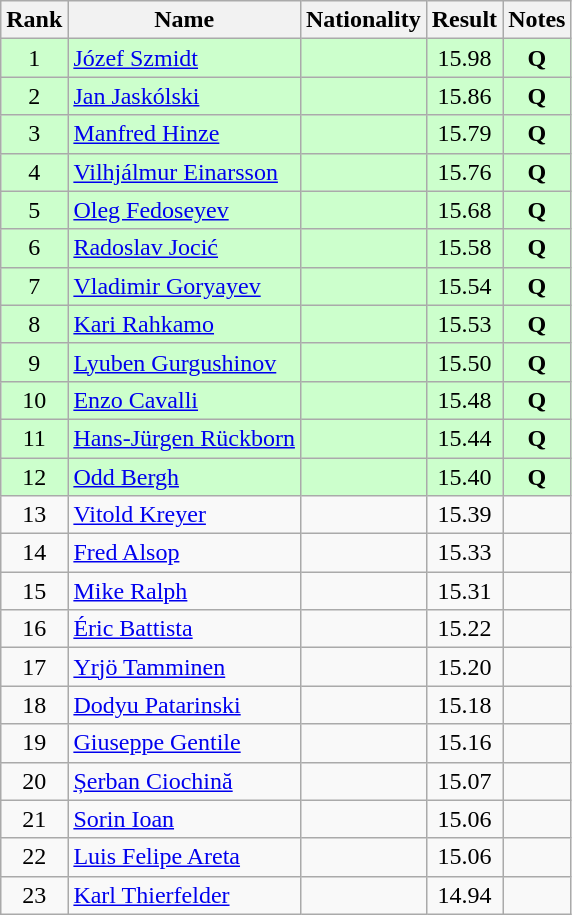<table class="wikitable sortable" style="text-align:center">
<tr>
<th>Rank</th>
<th>Name</th>
<th>Nationality</th>
<th>Result</th>
<th>Notes</th>
</tr>
<tr bgcolor=ccffcc>
<td>1</td>
<td align=left><a href='#'>Józef Szmidt</a></td>
<td align=left></td>
<td>15.98</td>
<td><strong>Q</strong></td>
</tr>
<tr bgcolor=ccffcc>
<td>2</td>
<td align=left><a href='#'>Jan Jaskólski</a></td>
<td align=left></td>
<td>15.86</td>
<td><strong>Q</strong></td>
</tr>
<tr bgcolor=ccffcc>
<td>3</td>
<td align=left><a href='#'>Manfred Hinze</a></td>
<td align=left></td>
<td>15.79</td>
<td><strong>Q</strong></td>
</tr>
<tr bgcolor=ccffcc>
<td>4</td>
<td align=left><a href='#'>Vilhjálmur Einarsson</a></td>
<td align=left></td>
<td>15.76</td>
<td><strong>Q</strong></td>
</tr>
<tr bgcolor=ccffcc>
<td>5</td>
<td align=left><a href='#'>Oleg Fedoseyev</a></td>
<td align=left></td>
<td>15.68</td>
<td><strong>Q</strong></td>
</tr>
<tr bgcolor=ccffcc>
<td>6</td>
<td align=left><a href='#'>Radoslav Jocić</a></td>
<td align=left></td>
<td>15.58</td>
<td><strong>Q</strong></td>
</tr>
<tr bgcolor=ccffcc>
<td>7</td>
<td align=left><a href='#'>Vladimir Goryayev</a></td>
<td align=left></td>
<td>15.54</td>
<td><strong>Q</strong></td>
</tr>
<tr bgcolor=ccffcc>
<td>8</td>
<td align=left><a href='#'>Kari Rahkamo</a></td>
<td align=left></td>
<td>15.53</td>
<td><strong>Q</strong></td>
</tr>
<tr bgcolor=ccffcc>
<td>9</td>
<td align=left><a href='#'>Lyuben Gurgushinov</a></td>
<td align=left></td>
<td>15.50</td>
<td><strong>Q</strong></td>
</tr>
<tr bgcolor=ccffcc>
<td>10</td>
<td align=left><a href='#'>Enzo Cavalli</a></td>
<td align=left></td>
<td>15.48</td>
<td><strong>Q</strong></td>
</tr>
<tr bgcolor=ccffcc>
<td>11</td>
<td align=left><a href='#'>Hans-Jürgen Rückborn</a></td>
<td align=left></td>
<td>15.44</td>
<td><strong>Q</strong></td>
</tr>
<tr bgcolor=ccffcc>
<td>12</td>
<td align=left><a href='#'>Odd Bergh</a></td>
<td align=left></td>
<td>15.40</td>
<td><strong>Q</strong></td>
</tr>
<tr>
<td>13</td>
<td align=left><a href='#'>Vitold Kreyer</a></td>
<td align=left></td>
<td>15.39</td>
<td></td>
</tr>
<tr>
<td>14</td>
<td align=left><a href='#'>Fred Alsop</a></td>
<td align=left></td>
<td>15.33</td>
<td></td>
</tr>
<tr>
<td>15</td>
<td align=left><a href='#'>Mike Ralph</a></td>
<td align=left></td>
<td>15.31</td>
<td></td>
</tr>
<tr>
<td>16</td>
<td align=left><a href='#'>Éric Battista</a></td>
<td align=left></td>
<td>15.22</td>
<td></td>
</tr>
<tr>
<td>17</td>
<td align=left><a href='#'>Yrjö Tamminen</a></td>
<td align=left></td>
<td>15.20</td>
<td></td>
</tr>
<tr>
<td>18</td>
<td align=left><a href='#'>Dodyu Patarinski</a></td>
<td align=left></td>
<td>15.18</td>
<td></td>
</tr>
<tr>
<td>19</td>
<td align=left><a href='#'>Giuseppe Gentile</a></td>
<td align=left></td>
<td>15.16</td>
<td></td>
</tr>
<tr>
<td>20</td>
<td align=left><a href='#'>Șerban Ciochină</a></td>
<td align=left></td>
<td>15.07</td>
<td></td>
</tr>
<tr>
<td>21</td>
<td align=left><a href='#'>Sorin Ioan</a></td>
<td align=left></td>
<td>15.06</td>
<td></td>
</tr>
<tr>
<td>22</td>
<td align=left><a href='#'>Luis Felipe Areta</a></td>
<td align=left></td>
<td>15.06</td>
<td></td>
</tr>
<tr>
<td>23</td>
<td align=left><a href='#'>Karl Thierfelder</a></td>
<td align=left></td>
<td>14.94</td>
<td></td>
</tr>
</table>
